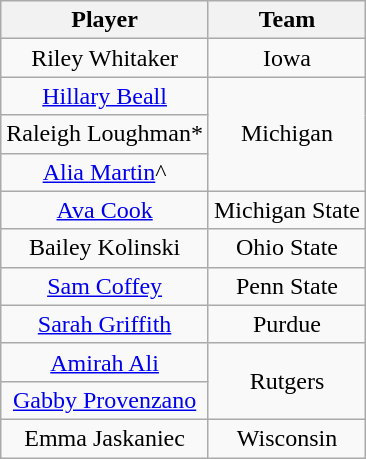<table class="wikitable" style="text-align: center;">
<tr>
<th>Player</th>
<th>Team</th>
</tr>
<tr>
<td>Riley Whitaker</td>
<td>Iowa</td>
</tr>
<tr>
<td><a href='#'>Hillary Beall</a></td>
<td rowspan=3>Michigan</td>
</tr>
<tr>
<td>Raleigh Loughman*</td>
</tr>
<tr>
<td><a href='#'>Alia Martin</a>^</td>
</tr>
<tr>
<td><a href='#'>Ava Cook</a></td>
<td>Michigan State</td>
</tr>
<tr>
<td>Bailey Kolinski</td>
<td>Ohio State</td>
</tr>
<tr>
<td><a href='#'>Sam Coffey</a></td>
<td>Penn State</td>
</tr>
<tr>
<td><a href='#'>Sarah Griffith</a></td>
<td>Purdue</td>
</tr>
<tr>
<td><a href='#'>Amirah Ali</a></td>
<td rowspan=2>Rutgers</td>
</tr>
<tr>
<td><a href='#'>Gabby Provenzano</a></td>
</tr>
<tr>
<td>Emma Jaskaniec</td>
<td>Wisconsin</td>
</tr>
</table>
